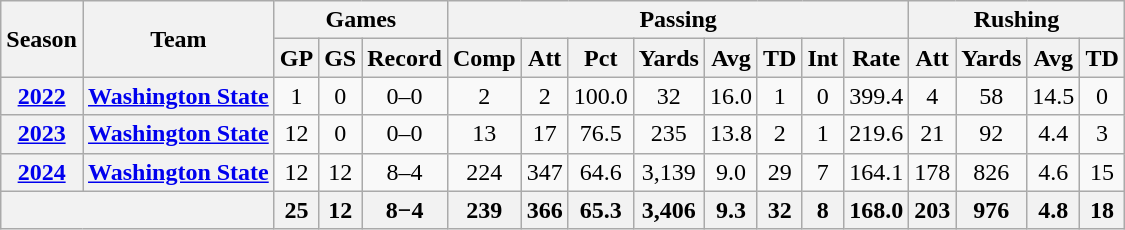<table class="wikitable" style="text-align:center;">
<tr>
<th rowspan="2">Season</th>
<th rowspan="2">Team</th>
<th colspan="3">Games</th>
<th colspan="8">Passing</th>
<th colspan="4">Rushing</th>
</tr>
<tr>
<th>GP</th>
<th>GS</th>
<th>Record</th>
<th>Comp</th>
<th>Att</th>
<th>Pct</th>
<th>Yards</th>
<th>Avg</th>
<th>TD</th>
<th>Int</th>
<th>Rate</th>
<th>Att</th>
<th>Yards</th>
<th>Avg</th>
<th>TD</th>
</tr>
<tr>
<th><a href='#'>2022</a></th>
<th><a href='#'>Washington State</a></th>
<td>1</td>
<td>0</td>
<td>0–0</td>
<td>2</td>
<td>2</td>
<td>100.0</td>
<td>32</td>
<td>16.0</td>
<td>1</td>
<td>0</td>
<td>399.4</td>
<td>4</td>
<td>58</td>
<td>14.5</td>
<td>0</td>
</tr>
<tr>
<th><a href='#'>2023</a></th>
<th><a href='#'>Washington State</a></th>
<td>12</td>
<td>0</td>
<td>0–0</td>
<td>13</td>
<td>17</td>
<td>76.5</td>
<td>235</td>
<td>13.8</td>
<td>2</td>
<td>1</td>
<td>219.6</td>
<td>21</td>
<td>92</td>
<td>4.4</td>
<td>3</td>
</tr>
<tr>
<th><a href='#'>2024</a></th>
<th><a href='#'>Washington State</a></th>
<td>12</td>
<td>12</td>
<td>8–4</td>
<td>224</td>
<td 0>347</td>
<td>64.6</td>
<td>3,139</td>
<td>9.0</td>
<td>29</td>
<td>7</td>
<td>164.1</td>
<td>178</td>
<td>826</td>
<td>4.6</td>
<td>15</td>
</tr>
<tr>
<th colspan="2"></th>
<th>25</th>
<th>12</th>
<th>8−4</th>
<th>239</th>
<th>366</th>
<th>65.3</th>
<th>3,406</th>
<th>9.3</th>
<th>32</th>
<th>8</th>
<th>168.0</th>
<th>203</th>
<th>976</th>
<th>4.8</th>
<th>18</th>
</tr>
</table>
